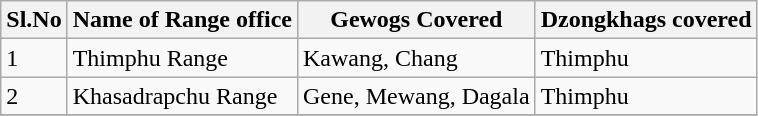<table class="wikitable">
<tr>
<th>Sl.No</th>
<th>Name of Range office</th>
<th>Gewogs Covered</th>
<th>Dzongkhags covered</th>
</tr>
<tr>
<td>1</td>
<td>Thimphu Range</td>
<td>Kawang, Chang</td>
<td>Thimphu</td>
</tr>
<tr>
<td>2</td>
<td>Khasadrapchu Range</td>
<td>Gene, Mewang, Dagala</td>
<td>Thimphu</td>
</tr>
<tr>
</tr>
</table>
